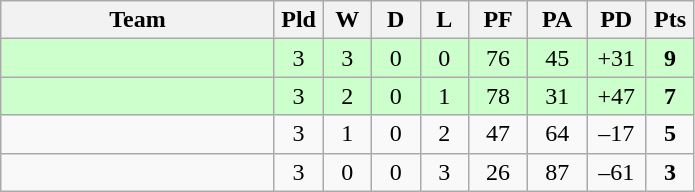<table class="wikitable" style="text-align:center;">
<tr>
<th width=175>Team</th>
<th width=25 abbr="Played">Pld</th>
<th width=25 abbr="Won">W</th>
<th width=25 abbr="Drawn">D</th>
<th width=25 abbr="Lost">L</th>
<th width=32 abbr="Points for">PF</th>
<th width=32 abbr="Points against">PA</th>
<th width=32 abbr="Points difference">PD</th>
<th width=25 abbr="Points">Pts</th>
</tr>
<tr bgcolor="#ccffcc">
<td align=left></td>
<td>3</td>
<td>3</td>
<td>0</td>
<td>0</td>
<td>76</td>
<td>45</td>
<td>+31</td>
<td><strong>9</strong></td>
</tr>
<tr bgcolor="#ccffcc">
<td align=left></td>
<td>3</td>
<td>2</td>
<td>0</td>
<td>1</td>
<td>78</td>
<td>31</td>
<td>+47</td>
<td><strong>7</strong></td>
</tr>
<tr>
<td align=left></td>
<td>3</td>
<td>1</td>
<td>0</td>
<td>2</td>
<td>47</td>
<td>64</td>
<td>–17</td>
<td><strong>5</strong></td>
</tr>
<tr>
<td align=left></td>
<td>3</td>
<td>0</td>
<td>0</td>
<td>3</td>
<td>26</td>
<td>87</td>
<td>–61</td>
<td><strong>3</strong></td>
</tr>
</table>
